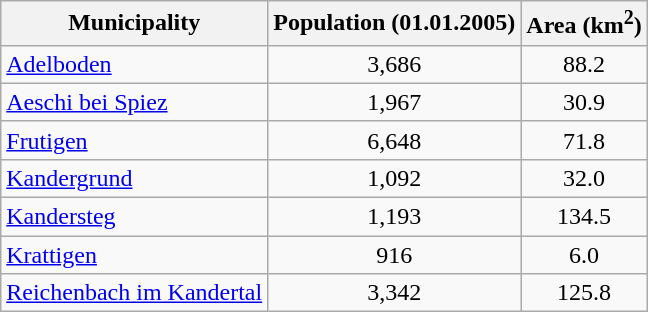<table class ="wikitable sortable">
<tr>
<th>Municipality</th>
<th>Population (01.01.2005)</th>
<th>Area (km<sup>2</sup>)</th>
</tr>
<tr>
<td><a href='#'>Adelboden</a></td>
<td align="center">3,686</td>
<td align="center">88.2</td>
</tr>
<tr>
<td><a href='#'>Aeschi bei Spiez</a></td>
<td align="center">1,967</td>
<td align="center">30.9</td>
</tr>
<tr>
<td><a href='#'>Frutigen</a></td>
<td align="center">6,648</td>
<td align="center">71.8</td>
</tr>
<tr>
<td><a href='#'>Kandergrund</a></td>
<td align="center">1,092</td>
<td align="center">32.0</td>
</tr>
<tr>
<td><a href='#'>Kandersteg</a></td>
<td align="center">1,193</td>
<td align="center">134.5</td>
</tr>
<tr>
<td><a href='#'>Krattigen</a></td>
<td align="center">916</td>
<td align="center">6.0</td>
</tr>
<tr>
<td><a href='#'>Reichenbach im Kandertal</a></td>
<td align="center">3,342</td>
<td align="center">125.8</td>
</tr>
</table>
